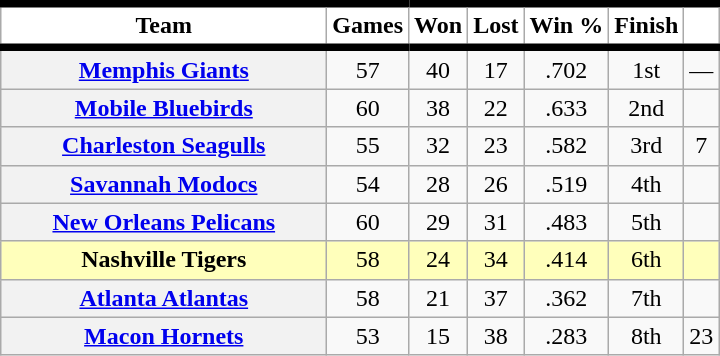<table class="wikitable sortable plainrowheaders" style="text-align:center;">
<tr>
<th scope="col" width="210px" style="background-color:#ffffff; border-top:#000000 5px solid; border-bottom:#000000 5px solid">Team</th>
<th scope="col" style="background-color:#ffffff; border-top:#000000 5px solid; border-bottom:#000000 5px solid">Games</th>
<th scope="col" style="background-color:#ffffff; border-top:#000000 5px solid; border-bottom:#000000 5px solid">Won</th>
<th scope="col" style="background-color:#ffffff; border-top:#000000 5px solid; border-bottom:#000000 5px solid">Lost</th>
<th scope="col" style="background-color:#ffffff; border-top:#000000 5px solid; border-bottom:#000000 5px solid">Win %</th>
<th scope="col" style="background-color:#ffffff; border-top:#000000 5px solid; border-bottom:#000000 5px solid">Finish</th>
<th scope="col" style="background-color:#ffffff; border-top:#000000 5px solid; border-bottom:#000000 5px solid"></th>
</tr>
<tr>
<th scope="row" style="text-align:center"><a href='#'>Memphis Giants</a></th>
<td>57</td>
<td>40</td>
<td>17</td>
<td>.702</td>
<td>1st</td>
<td>—</td>
</tr>
<tr>
<th scope="row" style="text-align:center"><a href='#'>Mobile Bluebirds</a></th>
<td>60</td>
<td>38</td>
<td>22</td>
<td>.633</td>
<td>2nd</td>
<td></td>
</tr>
<tr>
<th scope="row" style="text-align:center"><a href='#'>Charleston Seagulls</a></th>
<td>55</td>
<td>32</td>
<td>23</td>
<td>.582</td>
<td>3rd</td>
<td>7</td>
</tr>
<tr>
<th scope="row" style="text-align:center"><a href='#'>Savannah Modocs</a></th>
<td>54</td>
<td>28</td>
<td>26</td>
<td>.519</td>
<td>4th</td>
<td></td>
</tr>
<tr>
<th scope="row" style="text-align:center"><a href='#'>New Orleans Pelicans</a></th>
<td>60</td>
<td>29</td>
<td>31</td>
<td>.483</td>
<td>5th</td>
<td></td>
</tr>
<tr style="background-color:#FFFFBB">
<th scope="row" style="text-align:center; background:#FFFFBB">Nashville Tigers</th>
<td>58</td>
<td>24</td>
<td>34</td>
<td>.414</td>
<td>6th</td>
<td></td>
</tr>
<tr>
<th scope="row" style="text-align:center"><a href='#'>Atlanta Atlantas</a></th>
<td>58</td>
<td>21</td>
<td>37</td>
<td>.362</td>
<td>7th</td>
<td></td>
</tr>
<tr>
<th scope="row" style="text-align:center"><a href='#'>Macon Hornets</a></th>
<td>53</td>
<td>15</td>
<td>38</td>
<td>.283</td>
<td>8th</td>
<td>23</td>
</tr>
</table>
